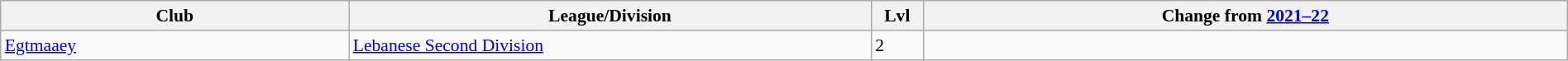<table class="wikitable sortable" width="100%" style="font-size:90%">
<tr>
<th width="20%">Club</th>
<th width="30%">League/Division</th>
<th width="3%">Lvl</th>
<th width="37%">Change from <a href='#'>2021–22</a></th>
</tr>
<tr>
<td><a href='#'>Egtmaaey</a></td>
<td><a href='#'>Lebanese Second Division</a></td>
<td>2</td>
<td></td>
</tr>
</table>
